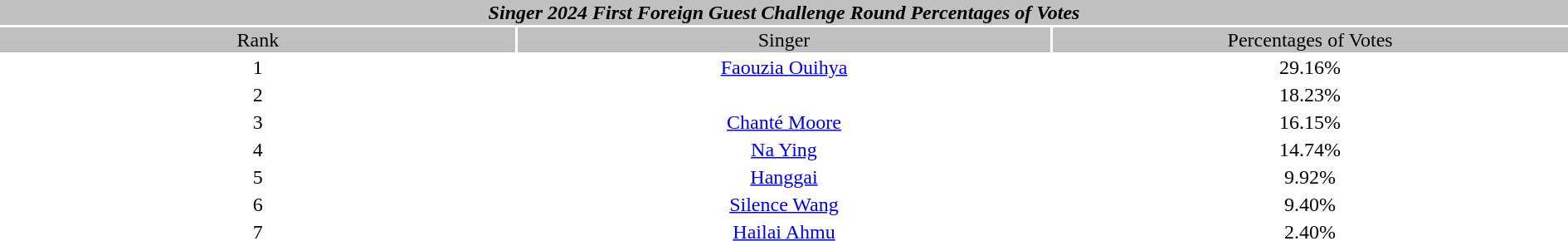<table width="100%" style="text-align:center">
<tr align=center style="background:silver">
<td colspan="3"><div><strong><em>Singer<em> 2024 First Foreign Guest Challenge Round Percentages of Votes<strong></div></td>
</tr>
<tr align=center style="background:silver">
<td style="width:33%"></strong>Rank<strong></td>
<td style="width:34%"></strong>Singer<strong></td>
<td style="width:33%"></strong>Percentages of Votes<strong></td>
</tr>
<tr>
<td>1</td>
<td><a href='#'>Faouzia Ouihya</a></td>
<td>29.16%</td>
</tr>
<tr>
<td>2</td>
<td></td>
<td>18.23%</td>
</tr>
<tr>
<td>3</td>
<td><a href='#'>Chanté Moore</a></td>
<td>16.15%</td>
</tr>
<tr>
<td>4</td>
<td><a href='#'>Na Ying</a></td>
<td>14.74%</td>
</tr>
<tr>
<td>5</td>
<td><a href='#'>Hanggai</a></td>
<td>9.92%</td>
</tr>
<tr>
<td>6</td>
<td><a href='#'>Silence Wang</a></td>
<td>9.40%</td>
</tr>
<tr>
<td>7</td>
<td><a href='#'>Hailai Ahmu</a></td>
<td>2.40%</td>
</tr>
</table>
